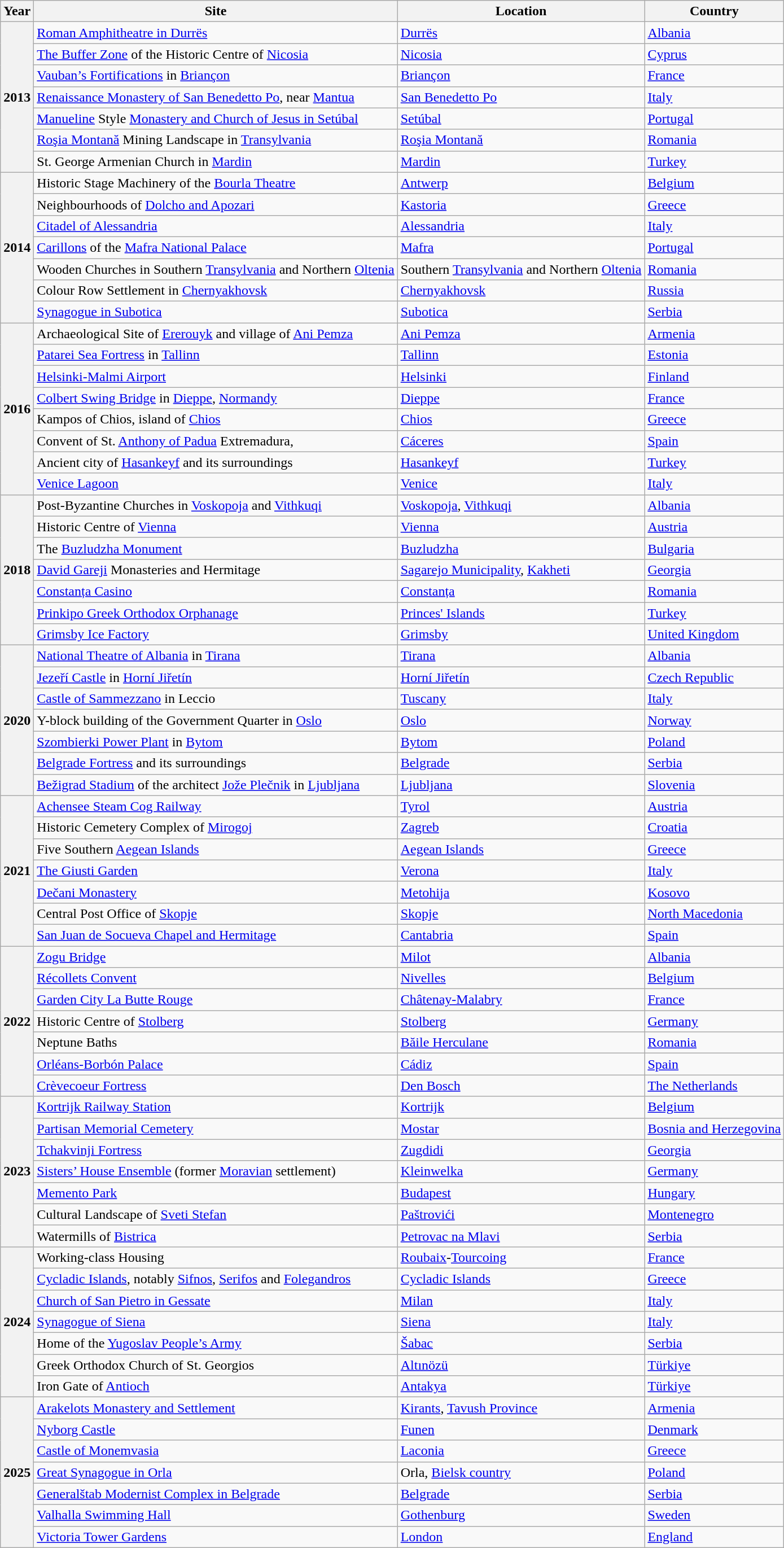<table class="wikitable sortable">
<tr>
<th scope="col">Year</th>
<th scope="col">Site</th>
<th scope="col">Location</th>
<th scope="col">Country</th>
</tr>
<tr>
<th rowspan="7" scope="row">2013</th>
<td><a href='#'>Roman Amphitheatre in Durrës</a></td>
<td><a href='#'>Durrës</a></td>
<td><a href='#'>Albania</a></td>
</tr>
<tr>
<td><a href='#'>The Buffer Zone</a> of the Historic Centre of <a href='#'>Nicosia</a></td>
<td><a href='#'>Nicosia</a></td>
<td><a href='#'>Cyprus</a></td>
</tr>
<tr>
<td><a href='#'>Vauban’s Fortifications</a> in <a href='#'>Briançon</a></td>
<td><a href='#'>Briançon</a></td>
<td><a href='#'>France</a></td>
</tr>
<tr>
<td><a href='#'>Renaissance Monastery of San Benedetto Po</a>, near <a href='#'>Mantua</a></td>
<td><a href='#'>San Benedetto Po</a></td>
<td><a href='#'>Italy</a></td>
</tr>
<tr>
<td><a href='#'>Manueline</a> Style <a href='#'>Monastery and Church of Jesus in Setúbal</a></td>
<td><a href='#'>Setúbal</a></td>
<td><a href='#'>Portugal</a></td>
</tr>
<tr>
<td><a href='#'>Roşia Montană</a> Mining Landscape in <a href='#'>Transylvania</a></td>
<td><a href='#'>Roşia Montană</a></td>
<td><a href='#'>Romania</a></td>
</tr>
<tr>
<td>St. George Armenian Church in <a href='#'>Mardin</a></td>
<td><a href='#'>Mardin</a></td>
<td><a href='#'>Turkey</a></td>
</tr>
<tr>
<th rowspan="7" scope="row">2014</th>
<td>Historic Stage Machinery of the <a href='#'>Bourla Theatre</a></td>
<td><a href='#'>Antwerp</a></td>
<td><a href='#'>Belgium</a></td>
</tr>
<tr>
<td>Neighbourhoods of <a href='#'>Dolcho and Apozari</a></td>
<td><a href='#'>Kastoria</a></td>
<td><a href='#'>Greece</a></td>
</tr>
<tr>
<td><a href='#'>Citadel of Alessandria</a></td>
<td><a href='#'>Alessandria</a></td>
<td><a href='#'>Italy</a></td>
</tr>
<tr>
<td><a href='#'>Carillons</a> of the <a href='#'>Mafra National Palace</a></td>
<td><a href='#'>Mafra</a></td>
<td><a href='#'>Portugal</a></td>
</tr>
<tr>
<td>Wooden Churches in Southern <a href='#'>Transylvania</a> and Northern <a href='#'>Oltenia</a></td>
<td>Southern <a href='#'>Transylvania</a> and Northern <a href='#'>Oltenia</a></td>
<td><a href='#'>Romania</a></td>
</tr>
<tr>
<td>Colour Row Settlement in <a href='#'>Chernyakhovsk</a></td>
<td><a href='#'>Chernyakhovsk</a></td>
<td><a href='#'>Russia</a></td>
</tr>
<tr>
<td><a href='#'>Synagogue in Subotica</a></td>
<td><a href='#'>Subotica</a></td>
<td><a href='#'>Serbia</a></td>
</tr>
<tr>
<th rowspan="8" scope="row">2016</th>
<td>Archaeological Site of <a href='#'>Ererouyk</a> and village of <a href='#'>Ani Pemza</a></td>
<td><a href='#'>Ani Pemza</a></td>
<td><a href='#'>Armenia</a></td>
</tr>
<tr>
<td><a href='#'>Patarei Sea Fortress</a> in <a href='#'>Tallinn</a></td>
<td><a href='#'>Tallinn</a></td>
<td><a href='#'>Estonia</a></td>
</tr>
<tr>
<td><a href='#'>Helsinki-Malmi Airport</a></td>
<td><a href='#'>Helsinki</a></td>
<td><a href='#'>Finland</a></td>
</tr>
<tr>
<td><a href='#'>Colbert Swing Bridge</a> in <a href='#'>Dieppe</a>, <a href='#'>Normandy</a></td>
<td><a href='#'>Dieppe</a></td>
<td><a href='#'>France</a></td>
</tr>
<tr>
<td>Kampos of Chios, island of <a href='#'>Chios</a></td>
<td><a href='#'>Chios</a></td>
<td><a href='#'>Greece</a></td>
</tr>
<tr>
<td>Convent of St. <a href='#'>Anthony of Padua</a> Extremadura,</td>
<td><a href='#'>Cáceres</a></td>
<td><a href='#'>Spain</a></td>
</tr>
<tr>
<td>Ancient city of <a href='#'>Hasankeyf</a> and its surroundings</td>
<td><a href='#'>Hasankeyf</a></td>
<td><a href='#'>Turkey</a></td>
</tr>
<tr>
<td><a href='#'>Venice Lagoon</a></td>
<td><a href='#'>Venice</a></td>
<td><a href='#'>Italy</a></td>
</tr>
<tr>
<th rowspan="7" scope="row">2018</th>
<td>Post-Byzantine Churches in <a href='#'>Voskopoja</a> and <a href='#'>Vithkuqi</a></td>
<td><a href='#'>Voskopoja</a>, <a href='#'>Vithkuqi</a></td>
<td><a href='#'>Albania</a></td>
</tr>
<tr>
<td>Historic Centre of <a href='#'>Vienna</a></td>
<td><a href='#'>Vienna</a></td>
<td><a href='#'>Austria</a></td>
</tr>
<tr>
<td>The <a href='#'>Buzludzha Monument</a></td>
<td><a href='#'>Buzludzha</a></td>
<td><a href='#'>Bulgaria</a></td>
</tr>
<tr>
<td><a href='#'>David Gareji</a> Monasteries and Hermitage</td>
<td><a href='#'>Sagarejo Municipality</a>, <a href='#'>Kakheti</a></td>
<td><a href='#'>Georgia</a></td>
</tr>
<tr>
<td><a href='#'>Constanța Casino</a></td>
<td><a href='#'>Constanța</a></td>
<td><a href='#'>Romania</a></td>
</tr>
<tr>
<td><a href='#'>Prinkipo Greek Orthodox Orphanage</a></td>
<td><a href='#'>Princes' Islands</a></td>
<td><a href='#'>Turkey</a></td>
</tr>
<tr>
<td><a href='#'>Grimsby Ice Factory</a></td>
<td><a href='#'>Grimsby</a></td>
<td><a href='#'>United Kingdom</a></td>
</tr>
<tr>
<th rowspan="7" scope="row">2020</th>
<td><a href='#'>National Theatre of Albania</a> in <a href='#'>Tirana</a></td>
<td><a href='#'>Tirana</a></td>
<td><a href='#'>Albania</a></td>
</tr>
<tr>
<td><a href='#'>Jezeří Castle</a> in <a href='#'>Horní Jiřetín</a></td>
<td><a href='#'>Horní Jiřetín</a></td>
<td><a href='#'>Czech Republic</a></td>
</tr>
<tr>
<td><a href='#'>Castle of Sammezzano</a> in Leccio</td>
<td><a href='#'>Tuscany</a></td>
<td><a href='#'>Italy</a></td>
</tr>
<tr>
<td>Y-block building of the Government Quarter in <a href='#'>Oslo</a></td>
<td><a href='#'>Oslo</a></td>
<td><a href='#'>Norway</a></td>
</tr>
<tr>
<td><a href='#'>Szombierki Power Plant</a> in <a href='#'>Bytom</a></td>
<td><a href='#'>Bytom</a></td>
<td><a href='#'>Poland</a></td>
</tr>
<tr>
<td><a href='#'>Belgrade Fortress</a> and its surroundings</td>
<td><a href='#'>Belgrade</a></td>
<td><a href='#'>Serbia</a></td>
</tr>
<tr>
<td><a href='#'>Bežigrad Stadium</a> of the architect <a href='#'>Jože Plečnik</a> in <a href='#'>Ljubljana</a></td>
<td><a href='#'>Ljubljana</a></td>
<td><a href='#'>Slovenia</a></td>
</tr>
<tr>
<th rowspan="7" scope="row">2021</th>
<td><a href='#'>Achensee Steam Cog Railway</a></td>
<td><a href='#'>Tyrol</a></td>
<td><a href='#'>Austria</a></td>
</tr>
<tr>
<td>Historic Cemetery Complex of <a href='#'>Mirogoj</a></td>
<td><a href='#'>Zagreb</a></td>
<td><a href='#'>Croatia</a></td>
</tr>
<tr>
<td>Five Southern <a href='#'>Aegean Islands</a></td>
<td><a href='#'>Aegean Islands</a></td>
<td><a href='#'>Greece</a></td>
</tr>
<tr>
<td><a href='#'>The Giusti Garden</a></td>
<td><a href='#'>Verona</a></td>
<td><a href='#'>Italy</a></td>
</tr>
<tr>
<td><a href='#'>Dečani Monastery</a></td>
<td><a href='#'>Metohija</a></td>
<td><a href='#'>Kosovo</a></td>
</tr>
<tr>
<td>Central Post Office of <a href='#'>Skopje</a></td>
<td><a href='#'>Skopje</a></td>
<td><a href='#'>North Macedonia</a></td>
</tr>
<tr>
<td><a href='#'>San Juan de Socueva Chapel and Hermitage</a></td>
<td><a href='#'>Cantabria</a></td>
<td><a href='#'>Spain</a></td>
</tr>
<tr>
<th rowspan="7" scope="row">2022</th>
<td><a href='#'>Zogu Bridge</a></td>
<td><a href='#'>Milot</a></td>
<td><a href='#'>Albania</a></td>
</tr>
<tr>
<td><a href='#'>Récollets Convent</a></td>
<td><a href='#'>Nivelles</a></td>
<td><a href='#'>Belgium</a></td>
</tr>
<tr>
<td><a href='#'>Garden City La Butte Rouge</a></td>
<td><a href='#'>Châtenay-Malabry</a></td>
<td><a href='#'>France</a></td>
</tr>
<tr>
<td>Historic Centre of <a href='#'>Stolberg</a></td>
<td><a href='#'>Stolberg</a></td>
<td><a href='#'>Germany</a></td>
</tr>
<tr>
<td>Neptune Baths</td>
<td><a href='#'>Băile Herculane</a></td>
<td><a href='#'>Romania</a></td>
</tr>
<tr>
<td><a href='#'>Orléans-Borbón Palace</a></td>
<td><a href='#'>Cádiz</a></td>
<td><a href='#'>Spain</a></td>
</tr>
<tr>
<td><a href='#'>Crèvecoeur Fortress</a></td>
<td><a href='#'>Den Bosch</a></td>
<td><a href='#'>The Netherlands</a></td>
</tr>
<tr>
<th rowspan="7" scope="row">2023</th>
<td><a href='#'>Kortrijk Railway Station</a></td>
<td><a href='#'>Kortrijk</a></td>
<td><a href='#'>Belgium</a></td>
</tr>
<tr>
<td><a href='#'>Partisan Memorial Cemetery</a></td>
<td><a href='#'>Mostar</a></td>
<td><a href='#'>Bosnia and Herzegovina</a></td>
</tr>
<tr>
<td><a href='#'>Tchakvinji Fortress</a></td>
<td><a href='#'>Zugdidi</a></td>
<td><a href='#'>Georgia</a></td>
</tr>
<tr>
<td><a href='#'>Sisters’ House Ensemble</a> (former <a href='#'>Moravian</a> settlement)</td>
<td><a href='#'>Kleinwelka</a></td>
<td><a href='#'>Germany</a></td>
</tr>
<tr>
<td><a href='#'>Memento Park</a></td>
<td><a href='#'>Budapest</a></td>
<td><a href='#'>Hungary</a></td>
</tr>
<tr>
<td>Cultural Landscape of <a href='#'>Sveti Stefan</a></td>
<td><a href='#'>Paštrovići</a></td>
<td><a href='#'>Montenegro</a></td>
</tr>
<tr>
<td>Watermills of <a href='#'>Bistrica</a></td>
<td><a href='#'>Petrovac na Mlavi</a></td>
<td><a href='#'>Serbia</a></td>
</tr>
<tr>
<th rowspan="7" scope="row">2024</th>
<td>Working-class Housing</td>
<td><a href='#'>Roubaix</a>-<a href='#'>Tourcoing</a></td>
<td><a href='#'>France</a></td>
</tr>
<tr>
<td><a href='#'>Cycladic Islands</a>, notably <a href='#'>Sifnos</a>, <a href='#'>Serifos</a> and <a href='#'>Folegandros</a></td>
<td><a href='#'>Cycladic Islands</a></td>
<td><a href='#'>Greece</a></td>
</tr>
<tr>
<td><a href='#'>Church of San Pietro in Gessate</a></td>
<td><a href='#'>Milan</a></td>
<td><a href='#'>Italy</a></td>
</tr>
<tr>
<td><a href='#'>Synagogue of Siena</a></td>
<td><a href='#'>Siena</a></td>
<td><a href='#'>Italy</a></td>
</tr>
<tr>
<td>Home of the <a href='#'>Yugoslav People’s Army</a></td>
<td><a href='#'>Šabac</a></td>
<td><a href='#'>Serbia</a></td>
</tr>
<tr>
<td>Greek Orthodox Church of St. Georgios</td>
<td><a href='#'>Altınözü</a></td>
<td><a href='#'>Türkiye</a></td>
</tr>
<tr>
<td>Iron Gate of <a href='#'>Antioch</a></td>
<td><a href='#'>Antakya</a></td>
<td><a href='#'>Türkiye</a></td>
</tr>
<tr>
<th rowspan="7" scope="row">2025</th>
<td><a href='#'>Arakelots Monastery and Settlement</a></td>
<td><a href='#'>Kirants</a>, <a href='#'>Tavush Province</a></td>
<td><a href='#'>Armenia</a></td>
</tr>
<tr>
<td><a href='#'>Nyborg Castle</a></td>
<td><a href='#'>Funen</a></td>
<td><a href='#'>Denmark</a></td>
</tr>
<tr>
<td><a href='#'>Castle of Monemvasia</a></td>
<td><a href='#'>Laconia</a></td>
<td><a href='#'>Greece</a></td>
</tr>
<tr>
<td><a href='#'>Great Synagogue in Orla</a></td>
<td>Orla, <a href='#'>Bielsk country</a></td>
<td><a href='#'>Poland</a></td>
</tr>
<tr>
<td><a href='#'>Generalštab Modernist Complex in Belgrade</a></td>
<td><a href='#'>Belgrade</a></td>
<td><a href='#'>Serbia</a></td>
</tr>
<tr>
<td><a href='#'>Valhalla Swimming Hall</a></td>
<td><a href='#'>Gothenburg</a></td>
<td><a href='#'>Sweden</a></td>
</tr>
<tr>
<td><a href='#'>Victoria Tower Gardens</a></td>
<td><a href='#'>London</a></td>
<td><a href='#'>England</a></td>
</tr>
</table>
